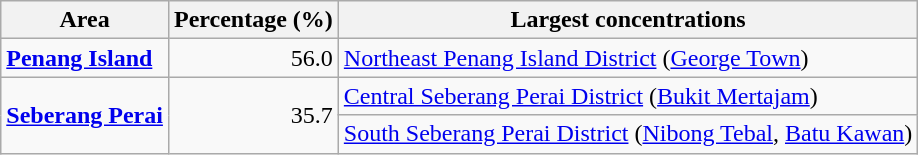<table class="wikitable">
<tr>
<th>Area</th>
<th>Percentage (%)</th>
<th>Largest concentrations</th>
</tr>
<tr>
<td><strong><a href='#'>Penang Island</a></strong></td>
<td align="right">56.0</td>
<td><a href='#'>Northeast Penang Island District</a> (<a href='#'>George Town</a>)</td>
</tr>
<tr>
<td rowspan="2"><strong><a href='#'>Seberang Perai</a></strong></td>
<td rowspan="2" align="right">35.7</td>
<td><a href='#'>Central Seberang Perai District</a> (<a href='#'>Bukit Mertajam</a>)</td>
</tr>
<tr>
<td><a href='#'>South Seberang Perai District</a> (<a href='#'>Nibong Tebal</a>, <a href='#'>Batu Kawan</a>)</td>
</tr>
</table>
